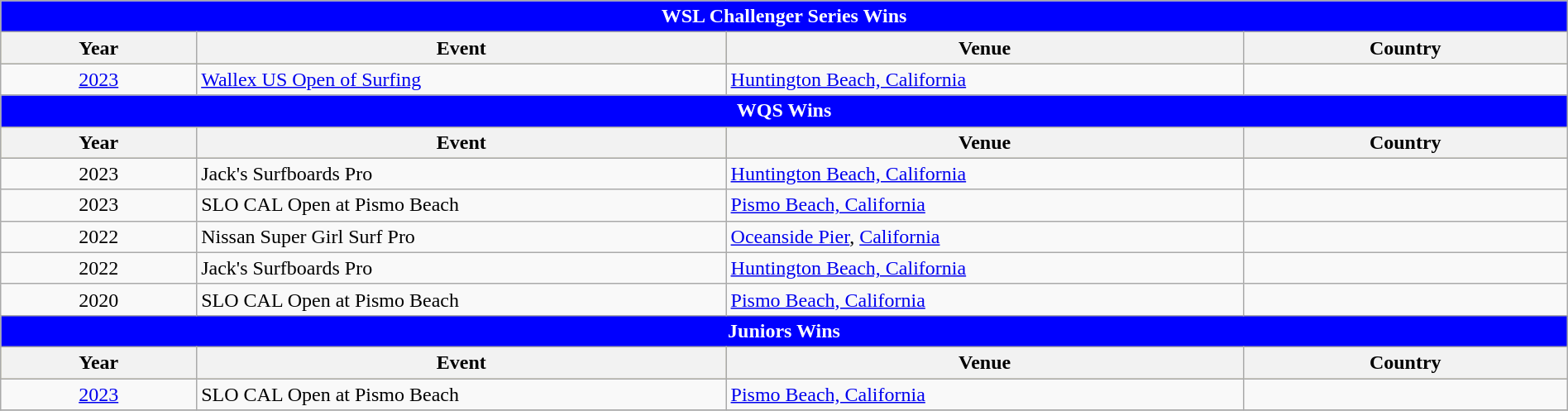<table class="wikitable" style="width:100%;">
<tr>
<td colspan=4; style="background: blue; color: white" align="center"><strong>WSL Challenger Series Wins</strong></td>
</tr>
<tr bgcolor=#bdb76b>
<th>Year</th>
<th width=   33.8%>Event</th>
<th width=     33%>Venue</th>
<th>Country</th>
</tr>
<tr>
<td style="text-align:center"><a href='#'>2023</a></td>
<td><a href='#'>Wallex US Open of Surfing</a></td>
<td><a href='#'>Huntington Beach, California</a></td>
<td></td>
</tr>
<tr>
<td colspan=4; style="background: blue; color: white" align="center"><strong>WQS Wins</strong></td>
</tr>
<tr bgcolor=#bdb76b>
<th>Year</th>
<th width=   33.8%>Event</th>
<th width=     33%>Venue</th>
<th>Country</th>
</tr>
<tr>
<td style=text-align:center>2023</td>
<td>Jack's Surfboards Pro</td>
<td><a href='#'>Huntington Beach, California</a></td>
<td></td>
</tr>
<tr>
<td style=text-align:center>2023</td>
<td>SLO CAL Open at Pismo Beach</td>
<td><a href='#'>Pismo Beach, California</a></td>
<td></td>
</tr>
<tr>
<td style=text-align:center>2022</td>
<td>Nissan Super Girl Surf Pro</td>
<td><a href='#'>Oceanside Pier</a>, <a href='#'>California</a></td>
<td></td>
</tr>
<tr>
<td style=text-align:center>2022</td>
<td>Jack's Surfboards Pro</td>
<td><a href='#'>Huntington Beach, California</a></td>
<td></td>
</tr>
<tr>
<td style=text-align:center>2020</td>
<td>SLO CAL Open at Pismo Beach</td>
<td><a href='#'>Pismo Beach, California</a></td>
<td></td>
</tr>
<tr>
<td colspan=4; style="background: blue; color: white" align="center"><strong>Juniors Wins</strong></td>
</tr>
<tr bgcolor=#bdb76b>
<th>Year</th>
<th width=   33.8%>Event</th>
<th width=     33%>Venue</th>
<th>Country</th>
</tr>
<tr>
<td style=text-align:center><a href='#'>2023</a></td>
<td>SLO CAL Open at Pismo Beach</td>
<td><a href='#'>Pismo Beach, California</a></td>
<td></td>
</tr>
<tr>
</tr>
</table>
